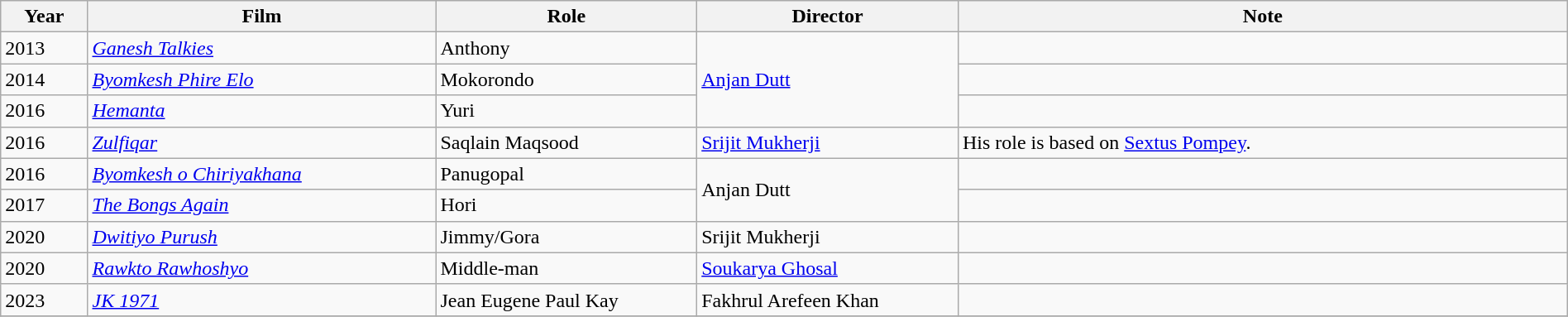<table class="wikitable" width="100%">
<tr>
<th style="width:5%;">Year</th>
<th style="width:20%;">Film</th>
<th style="width:15%;">Role</th>
<th style="width:15%;">Director</th>
<th style="width:35%;">Note</th>
</tr>
<tr>
<td>2013</td>
<td><em><a href='#'>Ganesh Talkies</a></em></td>
<td>Anthony</td>
<td rowspan="3"><a href='#'>Anjan Dutt</a></td>
<td></td>
</tr>
<tr>
<td>2014</td>
<td><em><a href='#'>Byomkesh Phire Elo</a></em></td>
<td>Mokorondo</td>
<td></td>
</tr>
<tr>
<td>2016</td>
<td><em><a href='#'>Hemanta</a></em></td>
<td>Yuri</td>
<td></td>
</tr>
<tr>
<td>2016</td>
<td><em><a href='#'>Zulfiqar</a></em></td>
<td>Saqlain Maqsood</td>
<td><a href='#'>Srijit Mukherji</a></td>
<td>His role is based on <a href='#'>Sextus Pompey</a>.</td>
</tr>
<tr>
<td>2016</td>
<td><em><a href='#'>Byomkesh o Chiriyakhana</a></em></td>
<td>Panugopal</td>
<td rowspan="2">Anjan Dutt</td>
<td></td>
</tr>
<tr>
<td>2017</td>
<td><em><a href='#'>The Bongs Again</a></em></td>
<td>Hori</td>
<td></td>
</tr>
<tr>
<td>2020</td>
<td><em><a href='#'>Dwitiyo Purush</a></em></td>
<td>Jimmy/Gora</td>
<td>Srijit Mukherji</td>
<td></td>
</tr>
<tr>
<td>2020</td>
<td><em><a href='#'>Rawkto Rawhoshyo</a></em></td>
<td>Middle-man</td>
<td><a href='#'>Soukarya Ghosal</a></td>
<td></td>
</tr>
<tr>
<td>2023</td>
<td><em><a href='#'>JK 1971</a></em></td>
<td>Jean Eugene Paul Kay</td>
<td>Fakhrul Arefeen Khan</td>
<td></td>
</tr>
<tr>
</tr>
</table>
